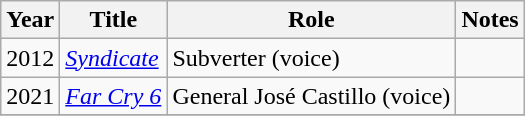<table class="wikitable sortable">
<tr>
<th>Year</th>
<th>Title</th>
<th>Role</th>
<th>Notes</th>
</tr>
<tr>
<td>2012</td>
<td><em><a href='#'>Syndicate</a></em></td>
<td>Subverter (voice)</td>
<td></td>
</tr>
<tr>
<td>2021</td>
<td><em><a href='#'>Far Cry 6</a></em></td>
<td>General José Castillo (voice)</td>
<td></td>
</tr>
<tr>
</tr>
</table>
